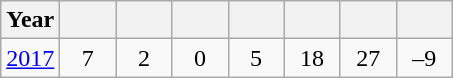<table class="wikitable" style="text-align:center">
<tr>
<th>Year</th>
<th style="width:30px"></th>
<th style="width:30px"></th>
<th style="width:30px"></th>
<th style="width:30px"></th>
<th style="width:30px"></th>
<th style="width:30px"></th>
<th style="width:30px"></th>
</tr>
<tr>
<td><a href='#'>2017</a></td>
<td>7</td>
<td>2</td>
<td>0</td>
<td>5</td>
<td>18</td>
<td>27</td>
<td>–9</td>
</tr>
</table>
